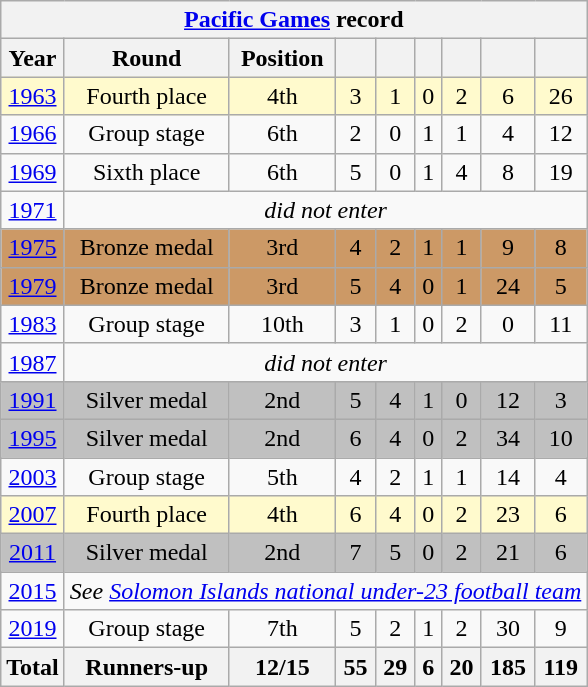<table class="wikitable" style="text-align:center;">
<tr>
<th colspan="9"><a href='#'>Pacific Games</a> record</th>
</tr>
<tr>
<th>Year</th>
<th>Round</th>
<th>Position</th>
<th></th>
<th></th>
<th></th>
<th></th>
<th></th>
<th></th>
</tr>
<tr style="background:LemonChiffon;">
<td> <a href='#'>1963</a></td>
<td>Fourth place</td>
<td>4th</td>
<td>3</td>
<td>1</td>
<td>0</td>
<td>2</td>
<td>6</td>
<td>26</td>
</tr>
<tr>
<td> <a href='#'>1966</a></td>
<td>Group stage</td>
<td>6th</td>
<td>2</td>
<td>0</td>
<td>1</td>
<td>1</td>
<td>4</td>
<td>12</td>
</tr>
<tr>
<td> <a href='#'>1969</a></td>
<td>Sixth place</td>
<td>6th</td>
<td>5</td>
<td>0</td>
<td>1</td>
<td>4</td>
<td>8</td>
<td>19</td>
</tr>
<tr>
<td> <a href='#'>1971</a></td>
<td Colspan=8><em>did not enter</em></td>
</tr>
<tr style="background:#CC9966;">
<td> <a href='#'>1975</a></td>
<td>Bronze medal</td>
<td>3rd</td>
<td>4</td>
<td>2</td>
<td>1</td>
<td>1</td>
<td>9</td>
<td>8</td>
</tr>
<tr style="background:#CC9966;">
<td> <a href='#'>1979</a></td>
<td>Bronze medal</td>
<td>3rd</td>
<td>5</td>
<td>4</td>
<td>0</td>
<td>1</td>
<td>24</td>
<td>5</td>
</tr>
<tr>
<td> <a href='#'>1983</a></td>
<td>Group stage</td>
<td>10th</td>
<td>3</td>
<td>1</td>
<td>0</td>
<td>2</td>
<td>0</td>
<td>11</td>
</tr>
<tr>
<td> <a href='#'>1987</a></td>
<td Colspan=8><em>did not enter</em></td>
</tr>
<tr style="background:silver">
<td> <a href='#'>1991</a></td>
<td>Silver medal</td>
<td>2nd</td>
<td>5</td>
<td>4</td>
<td>1</td>
<td>0</td>
<td>12</td>
<td>3</td>
</tr>
<tr style="background:silver">
<td> <a href='#'>1995</a></td>
<td>Silver medal</td>
<td>2nd</td>
<td>6</td>
<td>4</td>
<td>0</td>
<td>2</td>
<td>34</td>
<td>10</td>
</tr>
<tr>
<td> <a href='#'>2003</a></td>
<td>Group stage</td>
<td>5th</td>
<td>4</td>
<td>2</td>
<td>1</td>
<td>1</td>
<td>14</td>
<td>4</td>
</tr>
<tr style="background:LemonChiffon;">
<td> <a href='#'>2007</a></td>
<td>Fourth place</td>
<td>4th</td>
<td>6</td>
<td>4</td>
<td>0</td>
<td>2</td>
<td>23</td>
<td>6</td>
</tr>
<tr style="background:silver">
<td> <a href='#'>2011</a></td>
<td>Silver medal</td>
<td>2nd</td>
<td>7</td>
<td>5</td>
<td>0</td>
<td>2</td>
<td>21</td>
<td>6</td>
</tr>
<tr>
<td> <a href='#'>2015</a></td>
<td colspan=8><em>See <a href='#'>Solomon Islands national under-23 football team</a></em></td>
</tr>
<tr>
<td> <a href='#'>2019</a></td>
<td>Group stage</td>
<td>7th</td>
<td>5</td>
<td>2</td>
<td>1</td>
<td>2</td>
<td>30</td>
<td>9</td>
</tr>
<tr>
<th>Total</th>
<th>Runners-up</th>
<th>12/15</th>
<th>55</th>
<th>29</th>
<th>6</th>
<th>20</th>
<th>185</th>
<th>119</th>
</tr>
</table>
